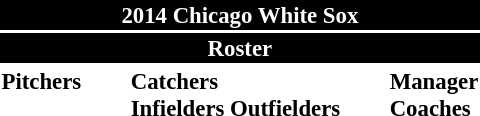<table class="toccolours" style="font-size: 95%;">
<tr>
<th colspan="10" style="background:black; color:#fff; text-align:center;">2014 Chicago White Sox</th>
</tr>
<tr>
<td colspan="10" style="background:black; color:white; text-align:center;"><strong>Roster</strong></td>
</tr>
<tr>
<td valign="top"><strong>Pitchers</strong><br>






















</td>
<td style="width:25px;"></td>
<td valign="top"><strong>Catchers</strong><br>


<strong>Infielders</strong>










<strong>Outfielders</strong>






</td>
<td style="width:25px;"></td>
<td valign="top"><strong>Manager</strong><br>
<strong>Coaches</strong>
 
 
 
 
 
 
 
 
 </td>
</tr>
</table>
